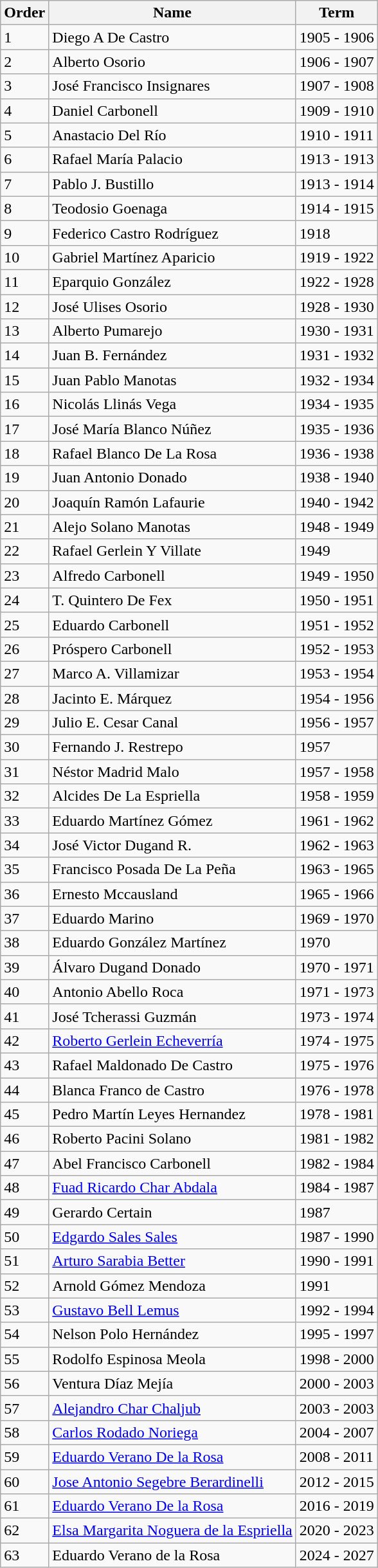<table class="wikitable">
<tr>
<th>Order</th>
<th>Name</th>
<th>Term</th>
</tr>
<tr>
<td>1</td>
<td>Diego A De Castro</td>
<td>1905 - 1906</td>
</tr>
<tr>
<td>2</td>
<td>Alberto Osorio</td>
<td>1906 - 1907</td>
</tr>
<tr>
<td>3</td>
<td>José Francisco Insignares</td>
<td>1907 - 1908</td>
</tr>
<tr>
<td>4</td>
<td>Daniel Carbonell</td>
<td>1909 - 1910</td>
</tr>
<tr>
<td>5</td>
<td>Anastacio Del Río</td>
<td>1910 - 1911</td>
</tr>
<tr>
<td>6</td>
<td>Rafael María Palacio</td>
<td>1913 - 1913</td>
</tr>
<tr>
<td>7</td>
<td>Pablo J. Bustillo</td>
<td>1913 - 1914</td>
</tr>
<tr>
<td>8</td>
<td>Teodosio Goenaga</td>
<td>1914 - 1915</td>
</tr>
<tr>
<td>9</td>
<td>Federico Castro Rodríguez</td>
<td>1918</td>
</tr>
<tr>
<td>10</td>
<td>Gabriel Martínez Aparicio</td>
<td>1919 - 1922</td>
</tr>
<tr>
<td>11</td>
<td>Eparquio González</td>
<td>1922 - 1928</td>
</tr>
<tr>
<td>12</td>
<td>José Ulises Osorio</td>
<td>1928 - 1930</td>
</tr>
<tr>
<td>13</td>
<td>Alberto Pumarejo</td>
<td>1930 - 1931</td>
</tr>
<tr>
<td>14</td>
<td>Juan B. Fernández</td>
<td>1931 - 1932</td>
</tr>
<tr>
<td>15</td>
<td>Juan Pablo Manotas</td>
<td>1932 - 1934</td>
</tr>
<tr>
<td>16</td>
<td>Nicolás Llinás Vega</td>
<td>1934 - 1935</td>
</tr>
<tr>
<td>17</td>
<td>José María Blanco Núñez</td>
<td>1935 - 1936</td>
</tr>
<tr>
<td>18</td>
<td>Rafael Blanco De La Rosa</td>
<td>1936 - 1938</td>
</tr>
<tr>
<td>19</td>
<td>Juan Antonio Donado</td>
<td>1938 - 1940</td>
</tr>
<tr>
<td>20</td>
<td>Joaquín Ramón Lafaurie</td>
<td>1940 - 1942</td>
</tr>
<tr>
<td>21</td>
<td>Alejo Solano Manotas</td>
<td>1948 - 1949</td>
</tr>
<tr>
<td>22</td>
<td>Rafael Gerlein Y Villate</td>
<td>1949</td>
</tr>
<tr>
<td>23</td>
<td>Alfredo Carbonell</td>
<td>1949 - 1950</td>
</tr>
<tr>
<td>24</td>
<td>T. Quintero De Fex</td>
<td>1950 - 1951</td>
</tr>
<tr>
<td>25</td>
<td>Eduardo Carbonell</td>
<td>1951 - 1952</td>
</tr>
<tr>
<td>26</td>
<td>Próspero Carbonell</td>
<td>1952 - 1953</td>
</tr>
<tr>
<td>27</td>
<td>Marco A. Villamizar</td>
<td>1953 - 1954</td>
</tr>
<tr>
<td>28</td>
<td>Jacinto E. Márquez</td>
<td>1954 - 1956</td>
</tr>
<tr>
<td>29</td>
<td>Julio E. Cesar Canal</td>
<td>1956 - 1957</td>
</tr>
<tr>
<td>30</td>
<td>Fernando J. Restrepo</td>
<td>1957</td>
</tr>
<tr>
<td>31</td>
<td>Néstor Madrid Malo</td>
<td>1957 - 1958</td>
</tr>
<tr>
<td>32</td>
<td>Alcides De La Espriella</td>
<td>1958 - 1959</td>
</tr>
<tr>
<td>33</td>
<td>Eduardo Martínez Gómez</td>
<td>1961 - 1962</td>
</tr>
<tr>
<td>34</td>
<td>José Victor Dugand R.</td>
<td>1962 - 1963</td>
</tr>
<tr>
<td>35</td>
<td>Francisco Posada De La Peña</td>
<td>1963 - 1965</td>
</tr>
<tr>
<td>36</td>
<td>Ernesto Mccausland</td>
<td>1965 - 1966</td>
</tr>
<tr>
<td>37</td>
<td>Eduardo Marino</td>
<td>1969 - 1970</td>
</tr>
<tr>
<td>38</td>
<td>Eduardo González Martínez</td>
<td>1970</td>
</tr>
<tr>
<td>39</td>
<td>Álvaro Dugand Donado</td>
<td>1970 - 1971</td>
</tr>
<tr>
<td>40</td>
<td>Antonio Abello Roca</td>
<td>1971 - 1973</td>
</tr>
<tr>
<td>41</td>
<td>José Tcherassi Guzmán</td>
<td>1973 - 1974</td>
</tr>
<tr>
<td>42</td>
<td><a href='#'>Roberto Gerlein Echeverría</a></td>
<td>1974 - 1975</td>
</tr>
<tr>
<td>43</td>
<td>Rafael Maldonado De Castro</td>
<td>1975 - 1976</td>
</tr>
<tr>
<td>44</td>
<td>Blanca Franco de Castro</td>
<td>1976 - 1978</td>
</tr>
<tr>
<td>45</td>
<td>Pedro Martín Leyes Hernandez</td>
<td>1978 - 1981</td>
</tr>
<tr>
<td>46</td>
<td>Roberto Pacini Solano</td>
<td>1981 - 1982</td>
</tr>
<tr>
<td>47</td>
<td>Abel Francisco Carbonell</td>
<td>1982 - 1984</td>
</tr>
<tr>
<td>48</td>
<td><a href='#'>Fuad Ricardo Char Abdala</a></td>
<td>1984 - 1987</td>
</tr>
<tr>
<td>49</td>
<td>Gerardo Certain</td>
<td>1987</td>
</tr>
<tr>
<td>50</td>
<td><a href='#'>Edgardo Sales Sales</a></td>
<td>1987 - 1990</td>
</tr>
<tr>
<td>51</td>
<td><a href='#'>Arturo Sarabia Better</a></td>
<td>1990 - 1991</td>
</tr>
<tr>
<td>52</td>
<td>Arnold Gómez Mendoza</td>
<td>1991</td>
</tr>
<tr>
<td>53</td>
<td><a href='#'>Gustavo Bell Lemus</a></td>
<td>1992 - 1994</td>
</tr>
<tr>
<td>54</td>
<td>Nelson Polo Hernández</td>
<td>1995 - 1997</td>
</tr>
<tr>
<td>55</td>
<td>Rodolfo Espinosa Meola</td>
<td>1998 - 2000</td>
</tr>
<tr>
<td>56</td>
<td>Ventura Díaz Mejía</td>
<td>2000 - 2003</td>
</tr>
<tr>
<td>57</td>
<td><a href='#'>Alejandro Char Chaljub</a></td>
<td>2003 - 2003</td>
</tr>
<tr>
<td>58</td>
<td><a href='#'>Carlos Rodado Noriega</a></td>
<td>2004 - 2007</td>
</tr>
<tr>
<td>59</td>
<td><a href='#'>Eduardo Verano De la Rosa</a></td>
<td>2008 - 2011</td>
</tr>
<tr>
<td>60</td>
<td><a href='#'>Jose Antonio Segebre Berardinelli</a></td>
<td>2012 - 2015</td>
</tr>
<tr>
<td>61</td>
<td><a href='#'>Eduardo Verano De la Rosa</a></td>
<td>2016 - 2019</td>
</tr>
<tr>
<td>62</td>
<td><a href='#'>Elsa Margarita Noguera de la Espriella</a></td>
<td>2020 - 2023</td>
</tr>
<tr>
<td>63</td>
<td>Eduardo Verano de la Rosa</td>
<td>2024 - 2027</td>
</tr>
</table>
